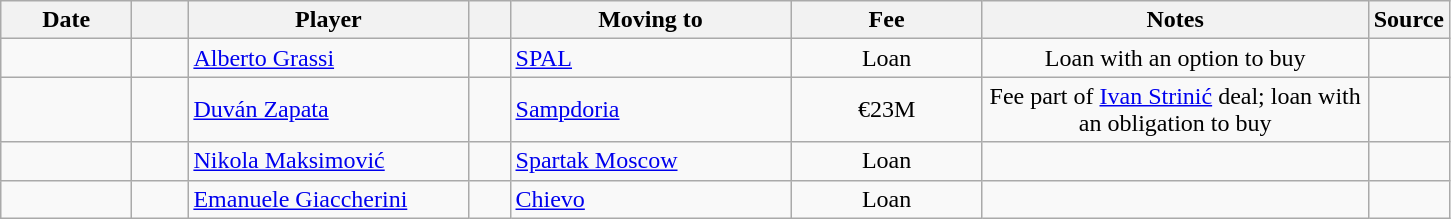<table class="wikitable sortable">
<tr>
<th style="width:80px;">Date</th>
<th style="width:30px;"></th>
<th style="width:180px;">Player</th>
<th style="width:20px;"></th>
<th style="width:180px;">Moving to</th>
<th style="width:120px;" class="unsortable">Fee</th>
<th style="width:250px;" class="unsortable">Notes</th>
<th style="width:20px;">Source</th>
</tr>
<tr>
<td></td>
<td align=center></td>
<td> <a href='#'>Alberto Grassi</a></td>
<td align=center></td>
<td> <a href='#'>SPAL</a></td>
<td align=center>Loan</td>
<td align=center>Loan with an option to buy</td>
<td></td>
</tr>
<tr>
<td></td>
<td align=center></td>
<td> <a href='#'>Duván Zapata</a></td>
<td align=center></td>
<td> <a href='#'>Sampdoria</a></td>
<td align=center>€23M</td>
<td align=center>Fee part of <a href='#'>Ivan Strinić</a> deal; loan with an obligation to buy</td>
<td></td>
</tr>
<tr>
<td></td>
<td align=center></td>
<td> <a href='#'>Nikola Maksimović</a></td>
<td align=center></td>
<td> <a href='#'>Spartak Moscow</a></td>
<td align=center>Loan</td>
<td align=center></td>
<td></td>
</tr>
<tr>
<td></td>
<td align=center></td>
<td> <a href='#'>Emanuele Giaccherini</a></td>
<td align=center></td>
<td> <a href='#'>Chievo</a></td>
<td align=center>Loan</td>
<td align=center></td>
<td></td>
</tr>
</table>
